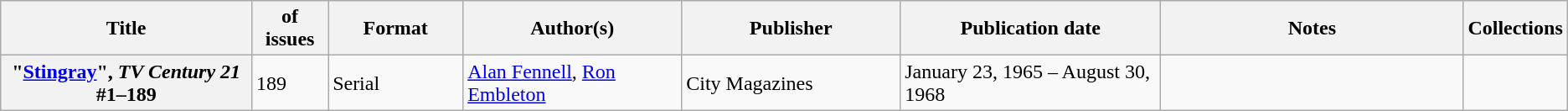<table class="wikitable">
<tr>
<th>Title</th>
<th style="width:40pt"> of issues</th>
<th style="width:75pt">Format</th>
<th style="width:125pt">Author(s)</th>
<th style="width:125pt">Publisher</th>
<th style="width:150pt">Publication date</th>
<th style="width:175pt">Notes</th>
<th>Collections</th>
</tr>
<tr>
<th>"<a href='#'>Stingray</a>", <em>TV Century 21</em> #1–189</th>
<td>189</td>
<td>Serial</td>
<td><a href='#'>Alan Fennell</a>, <a href='#'>Ron Embleton</a></td>
<td>City Magazines</td>
<td>January 23, 1965 – August 30, 1968</td>
<td></td>
<td></td>
</tr>
</table>
